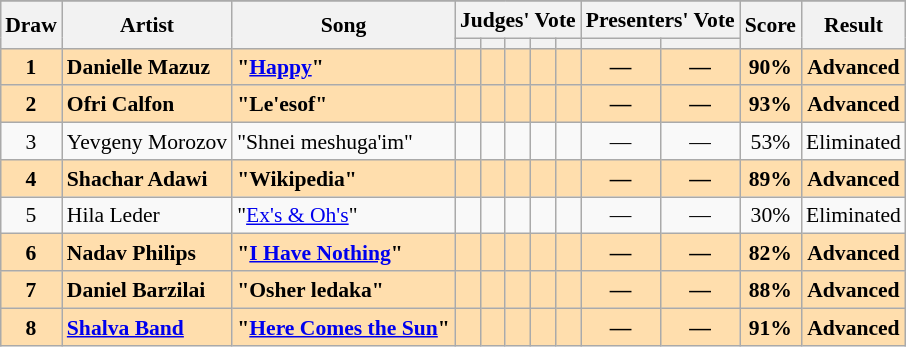<table class="sortable wikitable" style="margin: 1em auto 1em auto; text-align:center; font-size:90%; line-height:18px;">
<tr>
</tr>
<tr>
<th rowspan="2">Draw</th>
<th rowspan="2">Artist</th>
<th rowspan="2">Song</th>
<th colspan="5" class="unsortable">Judges' Vote</th>
<th colspan="2" class="unsortable">Presenters' Vote</th>
<th rowspan="2">Score</th>
<th rowspan="2">Result</th>
</tr>
<tr>
<th class="unsortable"></th>
<th class="unsortable"></th>
<th class="unsortable"></th>
<th class="unsortable"></th>
<th class="unsortable"></th>
<th class="unsortable"></th>
<th class="unsortable"></th>
</tr>
<tr style="font-weight:bold; background:#FFDEAD;">
<td>1</td>
<td align="left">Danielle Mazuz</td>
<td align="left">"<a href='#'>Happy</a>"</td>
<td></td>
<td></td>
<td></td>
<td></td>
<td></td>
<td>—</td>
<td>—</td>
<td>90%</td>
<td>Advanced</td>
</tr>
<tr style="font-weight:bold; background:#FFDEAD;">
<td>2</td>
<td align="left">Ofri Calfon</td>
<td align="left">"Le'esof"</td>
<td></td>
<td></td>
<td></td>
<td></td>
<td></td>
<td>—</td>
<td>—</td>
<td>93%</td>
<td>Advanced</td>
</tr>
<tr>
<td>3</td>
<td align="left">Yevgeny Morozov</td>
<td align="left">"Shnei meshuga'im"</td>
<td></td>
<td></td>
<td></td>
<td></td>
<td></td>
<td>—</td>
<td>—</td>
<td>53%</td>
<td>Eliminated</td>
</tr>
<tr style="font-weight:bold; background:#FFDEAD;">
<td>4</td>
<td align="left">Shachar Adawi</td>
<td align="left">"Wikipedia"</td>
<td></td>
<td></td>
<td></td>
<td></td>
<td></td>
<td>—</td>
<td>—</td>
<td>89%</td>
<td>Advanced</td>
</tr>
<tr>
<td>5</td>
<td align="left">Hila Leder</td>
<td align="left">"<a href='#'>Ex's & Oh's</a>"</td>
<td></td>
<td></td>
<td></td>
<td></td>
<td></td>
<td>—</td>
<td>—</td>
<td>30%</td>
<td>Eliminated</td>
</tr>
<tr style="font-weight:bold; background:#FFDEAD;">
<td>6</td>
<td align="left">Nadav Philips</td>
<td align="left">"<a href='#'>I Have Nothing</a>"</td>
<td></td>
<td></td>
<td></td>
<td></td>
<td></td>
<td>—</td>
<td>—</td>
<td>82%</td>
<td>Advanced</td>
</tr>
<tr style="font-weight:bold; background:#FFDEAD;">
<td>7</td>
<td align="left">Daniel Barzilai</td>
<td align="left">"Osher ledaka"</td>
<td></td>
<td></td>
<td></td>
<td></td>
<td></td>
<td>—</td>
<td>—</td>
<td>88%</td>
<td>Advanced</td>
</tr>
<tr style="font-weight:bold; background:#FFDEAD;">
<td>8</td>
<td align="left"><a href='#'>Shalva Band</a></td>
<td align="left">"<a href='#'>Here Comes the Sun</a>"</td>
<td></td>
<td></td>
<td></td>
<td></td>
<td></td>
<td>—</td>
<td>—</td>
<td>91%</td>
<td>Advanced</td>
</tr>
</table>
